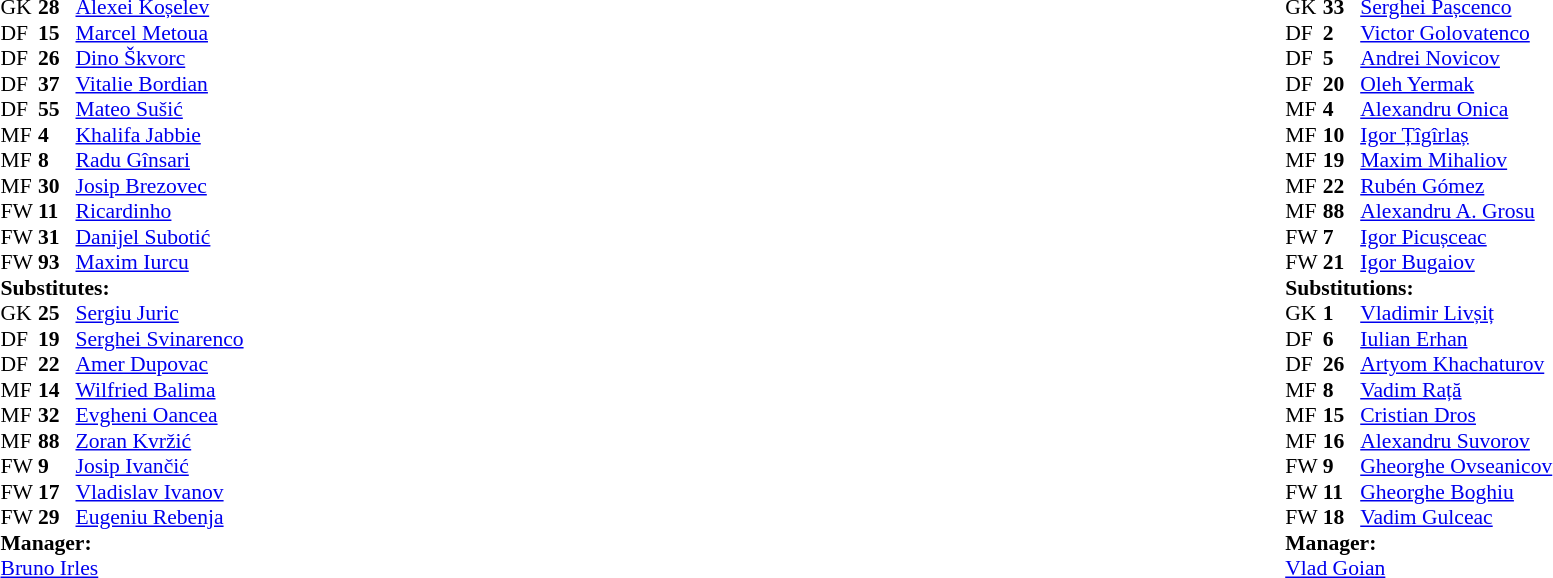<table width=100%>
<tr>
<td valign=top width=50%><br><table style=font-size:90% cellspacing=0 cellpadding=0>
<tr>
<td colspan="4"></td>
</tr>
<tr>
<th width=25></th>
<th width=25></th>
</tr>
<tr>
<td>GK</td>
<td><strong>28</strong></td>
<td> <a href='#'>Alexei Koșelev</a></td>
</tr>
<tr>
<td>DF</td>
<td><strong>15</strong></td>
<td> <a href='#'>Marcel Metoua</a></td>
</tr>
<tr>
<td>DF</td>
<td><strong>26</strong></td>
<td> <a href='#'>Dino Škvorc</a></td>
</tr>
<tr>
<td>DF</td>
<td><strong>37</strong></td>
<td> <a href='#'>Vitalie Bordian</a></td>
<td></td>
<td></td>
</tr>
<tr>
<td>DF</td>
<td><strong>55</strong></td>
<td> <a href='#'>Mateo Sušić</a></td>
<td> </td>
<td></td>
</tr>
<tr>
<td>MF</td>
<td><strong>4</strong></td>
<td> <a href='#'>Khalifa Jabbie</a></td>
</tr>
<tr>
<td>MF</td>
<td><strong>8</strong></td>
<td> <a href='#'>Radu Gînsari</a></td>
</tr>
<tr>
<td>MF</td>
<td><strong>30</strong></td>
<td> <a href='#'>Josip Brezovec</a></td>
</tr>
<tr>
<td>FW</td>
<td><strong>11</strong></td>
<td> <a href='#'>Ricardinho</a></td>
</tr>
<tr>
<td>FW</td>
<td><strong>31</strong></td>
<td> <a href='#'>Danijel Subotić</a></td>
<td></td>
<td></td>
</tr>
<tr>
<td>FW</td>
<td><strong>93</strong></td>
<td> <a href='#'>Maxim Iurcu</a></td>
<td></td>
<td></td>
</tr>
<tr>
<td colspan=3><strong>Substitutes:</strong></td>
</tr>
<tr>
<td>GK</td>
<td><strong>25</strong></td>
<td> <a href='#'>Sergiu Juric</a></td>
</tr>
<tr>
<td>DF</td>
<td><strong>19</strong></td>
<td> <a href='#'>Serghei Svinarenco</a></td>
<td></td>
<td></td>
</tr>
<tr>
<td>DF</td>
<td><strong>22</strong></td>
<td> <a href='#'>Amer Dupovac</a></td>
</tr>
<tr>
<td>MF</td>
<td><strong>14</strong></td>
<td> <a href='#'>Wilfried Balima</a></td>
<td></td>
<td></td>
</tr>
<tr>
<td>MF</td>
<td><strong>32</strong></td>
<td> <a href='#'>Evgheni Oancea</a></td>
</tr>
<tr>
<td>MF</td>
<td><strong>88</strong></td>
<td> <a href='#'>Zoran Kvržić</a></td>
</tr>
<tr>
<td>FW</td>
<td><strong>9</strong></td>
<td> <a href='#'>Josip Ivančić</a></td>
</tr>
<tr>
<td>FW</td>
<td><strong>17</strong></td>
<td> <a href='#'>Vladislav Ivanov</a></td>
</tr>
<tr>
<td>FW</td>
<td><strong>29</strong></td>
<td> <a href='#'>Eugeniu Rebenja</a></td>
<td></td>
<td></td>
</tr>
<tr>
<td colspan=3><strong>Manager:</strong></td>
</tr>
<tr>
<td colspan=4> <a href='#'>Bruno Irles</a></td>
</tr>
</table>
</td>
<td valign="top"></td>
<td valign="top" width="50%"><br><table style=font-size:90% cellspacing=0 cellpadding=0 align="center">
<tr>
<td colspan="4"></td>
</tr>
<tr>
<th width=25></th>
<th width=25></th>
</tr>
<tr>
<td>GK</td>
<td><strong>33</strong></td>
<td> <a href='#'>Serghei Pașcenco</a></td>
</tr>
<tr>
<td>DF</td>
<td><strong>2</strong></td>
<td> <a href='#'>Victor Golovatenco</a></td>
<td></td>
<td></td>
</tr>
<tr>
<td>DF</td>
<td><strong>5</strong></td>
<td> <a href='#'>Andrei Novicov</a></td>
</tr>
<tr>
<td>DF</td>
<td><strong>20</strong></td>
<td> <a href='#'>Oleh Yermak</a></td>
</tr>
<tr>
<td>MF</td>
<td><strong>4</strong></td>
<td> <a href='#'>Alexandru Onica</a></td>
<td> </td>
<td></td>
</tr>
<tr>
<td>MF</td>
<td><strong>10</strong></td>
<td> <a href='#'>Igor Țîgîrlaș</a></td>
</tr>
<tr>
<td>MF</td>
<td><strong>19</strong></td>
<td> <a href='#'>Maxim Mihaliov</a></td>
<td></td>
<td></td>
</tr>
<tr>
<td>MF</td>
<td><strong>22</strong></td>
<td> <a href='#'>Rubén Gómez</a></td>
</tr>
<tr>
<td>MF</td>
<td><strong>88</strong></td>
<td> <a href='#'>Alexandru A. Grosu</a></td>
<td></td>
<td></td>
</tr>
<tr>
<td>FW</td>
<td><strong>7</strong></td>
<td> <a href='#'>Igor Picușceac</a></td>
<td></td>
<td></td>
</tr>
<tr>
<td>FW</td>
<td><strong>21</strong></td>
<td> <a href='#'>Igor Bugaiov</a></td>
<td></td>
<td></td>
</tr>
<tr>
<td colspan=3><strong>Substitutions:</strong></td>
</tr>
<tr>
<td>GK</td>
<td><strong>1</strong></td>
<td> <a href='#'>Vladimir Livșiț</a></td>
</tr>
<tr>
<td>DF</td>
<td><strong>6</strong></td>
<td> <a href='#'>Iulian Erhan</a></td>
</tr>
<tr>
<td>DF</td>
<td><strong>26</strong></td>
<td> <a href='#'>Artyom Khachaturov</a></td>
</tr>
<tr>
<td>MF</td>
<td><strong>8</strong></td>
<td> <a href='#'>Vadim Rață</a></td>
<td></td>
<td></td>
</tr>
<tr>
<td>MF</td>
<td><strong>15</strong></td>
<td> <a href='#'>Cristian Dros</a></td>
</tr>
<tr>
<td>MF</td>
<td><strong>16</strong></td>
<td> <a href='#'>Alexandru Suvorov</a></td>
<td></td>
<td></td>
</tr>
<tr>
<td>FW</td>
<td><strong>9</strong></td>
<td> <a href='#'>Gheorghe Ovseanicov</a></td>
<td></td>
<td></td>
</tr>
<tr>
<td>FW</td>
<td><strong>11</strong></td>
<td> <a href='#'>Gheorghe Boghiu</a></td>
<td></td>
<td></td>
</tr>
<tr>
<td>FW</td>
<td><strong>18</strong></td>
<td> <a href='#'>Vadim Gulceac</a></td>
</tr>
<tr>
<td colspan=3><strong>Manager:</strong></td>
</tr>
<tr>
<td colspan=4> <a href='#'>Vlad Goian</a></td>
</tr>
</table>
</td>
</tr>
</table>
